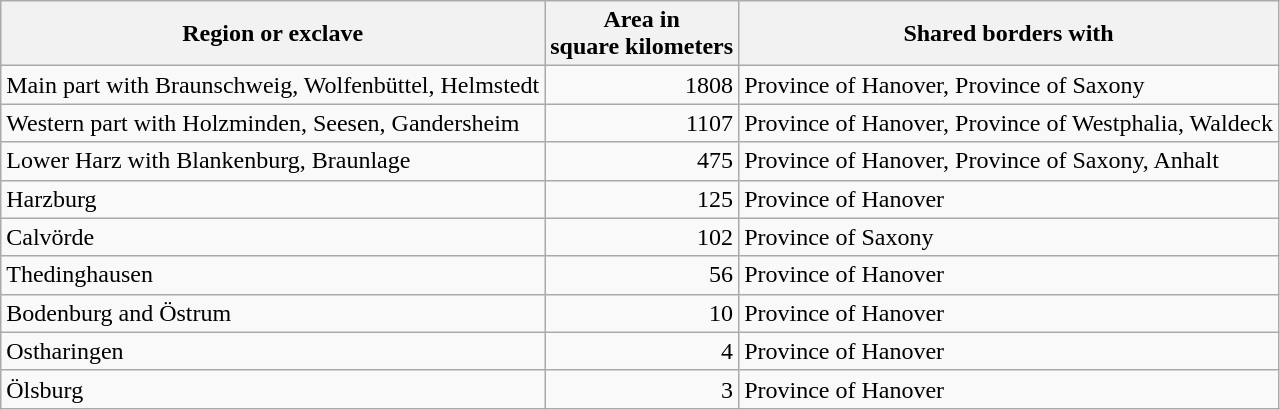<table class="wikitable">
<tr>
<th>Region or exclave</th>
<th>Area in<br>square kilometers</th>
<th>Shared borders with</th>
</tr>
<tr>
<td>Main part with Braunschweig, Wolfenbüttel, Helmstedt</td>
<td align="right">1808</td>
<td>Province of Hanover, Province of Saxony</td>
</tr>
<tr>
<td>Western part with Holzminden, Seesen, Gandersheim</td>
<td align="right">1107</td>
<td>Province of Hanover, Province of Westphalia, Waldeck</td>
</tr>
<tr>
<td>Lower Harz with Blankenburg, Braunlage</td>
<td align="right">475</td>
<td>Province of Hanover, Province of Saxony, Anhalt</td>
</tr>
<tr>
<td>Harzburg</td>
<td align="right">125</td>
<td>Province of Hanover</td>
</tr>
<tr>
<td>Calvörde</td>
<td align="right">102</td>
<td>Province of Saxony</td>
</tr>
<tr>
<td>Thedinghausen</td>
<td align="right">56</td>
<td>Province of Hanover</td>
</tr>
<tr>
<td>Bodenburg and Östrum</td>
<td align="right">10</td>
<td>Province of Hanover</td>
</tr>
<tr>
<td>Ostharingen</td>
<td align="right">4</td>
<td>Province of Hanover</td>
</tr>
<tr>
<td>Ölsburg</td>
<td align="right">3</td>
<td>Province of Hanover</td>
</tr>
</table>
